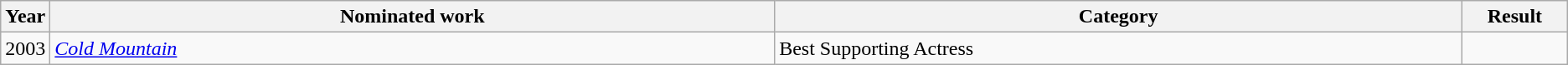<table class="wikitable sortable">
<tr>
<th scope="col" style="width:1em;">Year</th>
<th scope="col" style="width:39em;">Nominated work</th>
<th scope="col" style="width:37em;">Category</th>
<th scope="col" style="width:5em;">Result</th>
</tr>
<tr>
<td>2003</td>
<td><em><a href='#'>Cold Mountain</a></em></td>
<td>Best Supporting Actress</td>
<td></td>
</tr>
</table>
